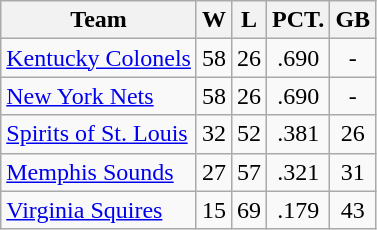<table class="wikitable" style="text-align: center;">
<tr>
<th>Team</th>
<th>W</th>
<th>L</th>
<th>PCT.</th>
<th>GB</th>
</tr>
<tr>
<td align="left"><a href='#'>Kentucky Colonels</a></td>
<td>58</td>
<td>26</td>
<td>.690</td>
<td>-</td>
</tr>
<tr>
<td align="left"><a href='#'>New York Nets</a></td>
<td>58</td>
<td>26</td>
<td>.690</td>
<td>-</td>
</tr>
<tr>
<td align="left"><a href='#'>Spirits of St. Louis</a></td>
<td>32</td>
<td>52</td>
<td>.381</td>
<td>26</td>
</tr>
<tr>
<td align="left"><a href='#'>Memphis Sounds</a></td>
<td>27</td>
<td>57</td>
<td>.321</td>
<td>31</td>
</tr>
<tr>
<td align="left"><a href='#'>Virginia Squires</a></td>
<td>15</td>
<td>69</td>
<td>.179</td>
<td>43</td>
</tr>
</table>
